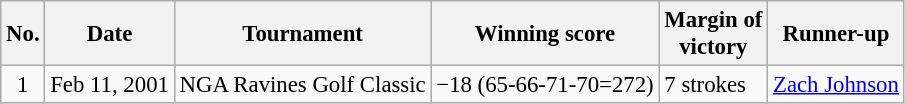<table class="wikitable" style="font-size:95%;">
<tr>
<th>No.</th>
<th>Date</th>
<th>Tournament</th>
<th>Winning score</th>
<th>Margin of<br>victory</th>
<th>Runner-up</th>
</tr>
<tr>
<td align=center>1</td>
<td align=right>Feb 11, 2001</td>
<td>NGA Ravines Golf Classic</td>
<td>−18 (65-66-71-70=272)</td>
<td>7 strokes</td>
<td> <a href='#'>Zach Johnson</a></td>
</tr>
</table>
